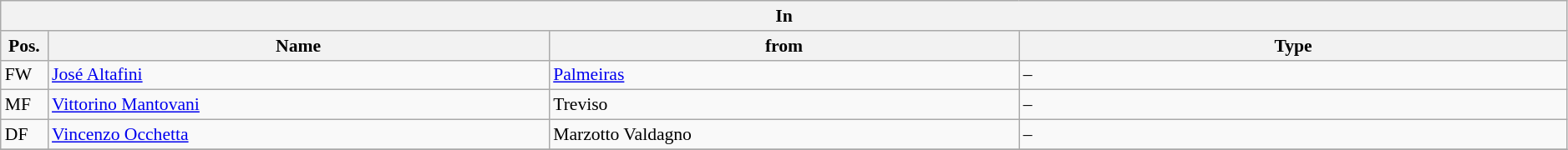<table class="wikitable" style="font-size:90%;width:99%;">
<tr>
<th colspan="4">In</th>
</tr>
<tr>
<th width=3%>Pos.</th>
<th width=32%>Name</th>
<th width=30%>from</th>
<th width=35%>Type</th>
</tr>
<tr>
<td>FW</td>
<td><a href='#'>José Altafini</a></td>
<td><a href='#'>Palmeiras</a></td>
<td>–</td>
</tr>
<tr>
<td>MF</td>
<td><a href='#'>Vittorino Mantovani</a></td>
<td>Treviso</td>
<td>–</td>
</tr>
<tr>
<td>DF</td>
<td><a href='#'>Vincenzo Occhetta</a></td>
<td>Marzotto Valdagno</td>
<td>–</td>
</tr>
<tr>
</tr>
</table>
